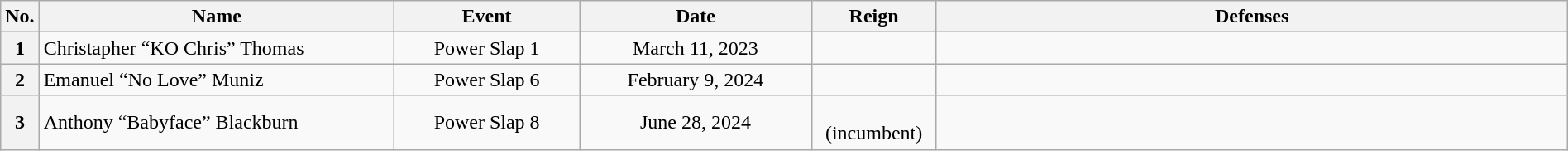<table class="wikitable" width=100%>
<tr>
<th width=1%>No.</th>
<th width=23%>Name</th>
<th width=12%>Event</th>
<th width=15%>Date</th>
<th width=8%>Reign</th>
<th width=45%>Defenses</th>
</tr>
<tr>
<th>1</th>
<td align=left> Christapher “KO Chris” Thomas <br></td>
<td align=center>Power Slap 1<br></td>
<td align=center>March 11, 2023</td>
<td align=center></td>
<td></td>
</tr>
<tr>
<th>2</th>
<td> Emanuel “No Love” Muniz</td>
<td align=center>Power Slap 6<br></td>
<td align=center>February 9, 2024</td>
<td align=center></td>
<td></td>
</tr>
<tr>
<th>3</th>
<td> Anthony “Babyface” Blackburn</td>
<td align=center>Power Slap 8<br></td>
<td align=center>June 28, 2024</td>
<td align=center><br>(incumbent)<br></td>
<td align=center><br></td>
</tr>
</table>
